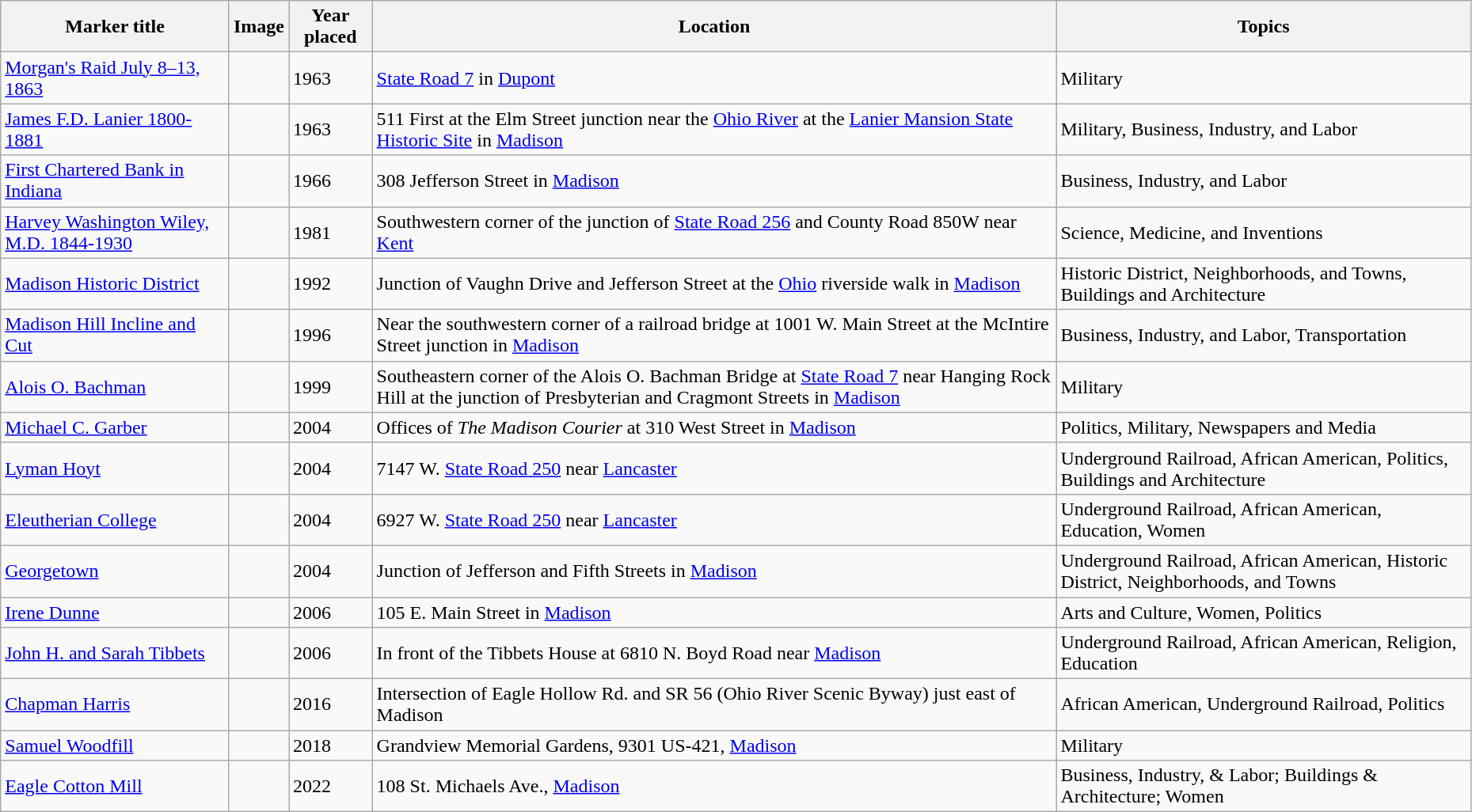<table class="wikitable sortable" style="width:98%">
<tr>
<th>Marker title</th>
<th class="unsortable">Image</th>
<th>Year placed</th>
<th>Location</th>
<th>Topics</th>
</tr>
<tr>
<td><a href='#'>Morgan's Raid July 8–13, 1863</a></td>
<td></td>
<td>1963</td>
<td><a href='#'>State Road 7</a> in <a href='#'>Dupont</a><br><small></small></td>
<td>Military</td>
</tr>
<tr ->
<td><a href='#'>James F.D. Lanier 1800-1881</a></td>
<td></td>
<td>1963</td>
<td>511 First at the Elm Street junction near the <a href='#'>Ohio River</a> at the <a href='#'>Lanier Mansion State Historic Site</a> in <a href='#'>Madison</a><br><small></small></td>
<td>Military, Business, Industry, and Labor</td>
</tr>
<tr ->
<td><a href='#'>First Chartered Bank in Indiana</a></td>
<td></td>
<td>1966</td>
<td>308 Jefferson Street in <a href='#'>Madison</a><br><small></small></td>
<td>Business, Industry, and Labor</td>
</tr>
<tr ->
<td><a href='#'>Harvey Washington Wiley, M.D. 1844-1930</a></td>
<td></td>
<td>1981</td>
<td>Southwestern corner of the junction of <a href='#'>State Road 256</a> and County Road 850W near <a href='#'>Kent</a><br><small></small></td>
<td>Science, Medicine, and Inventions</td>
</tr>
<tr ->
<td><a href='#'>Madison Historic District</a></td>
<td></td>
<td>1992</td>
<td>Junction of Vaughn Drive and Jefferson Street at the <a href='#'>Ohio</a> riverside walk in <a href='#'>Madison</a><br><small></small></td>
<td>Historic District, Neighborhoods, and Towns, Buildings and Architecture</td>
</tr>
<tr ->
<td><a href='#'>Madison Hill Incline and Cut</a></td>
<td></td>
<td>1996</td>
<td>Near the southwestern corner of a railroad bridge at 1001 W. Main Street at the McIntire Street junction in <a href='#'>Madison</a><br><small></small></td>
<td>Business, Industry, and Labor, Transportation</td>
</tr>
<tr ->
<td><a href='#'>Alois O. Bachman</a></td>
<td></td>
<td>1999</td>
<td>Southeastern corner of the Alois O. Bachman Bridge at <a href='#'>State Road 7</a> near Hanging Rock Hill at the junction of Presbyterian and Cragmont Streets in <a href='#'>Madison</a><br><small></small></td>
<td>Military</td>
</tr>
<tr ->
<td><a href='#'>Michael C. Garber</a></td>
<td></td>
<td>2004</td>
<td>Offices of <em>The Madison Courier</em> at 310 West Street in <a href='#'>Madison</a><br><small></small></td>
<td>Politics, Military, Newspapers and Media</td>
</tr>
<tr ->
<td><a href='#'>Lyman Hoyt</a></td>
<td></td>
<td>2004</td>
<td>7147 W. <a href='#'>State Road 250</a> near <a href='#'>Lancaster</a><br><small></small></td>
<td>Underground Railroad, African American, Politics, Buildings and Architecture</td>
</tr>
<tr ->
<td><a href='#'>Eleutherian College</a></td>
<td></td>
<td>2004</td>
<td>6927 W. <a href='#'>State Road 250</a> near <a href='#'>Lancaster</a><br><small></small></td>
<td>Underground Railroad, African American, Education, Women</td>
</tr>
<tr ->
<td><a href='#'>Georgetown</a></td>
<td></td>
<td>2004</td>
<td>Junction of Jefferson and Fifth Streets in <a href='#'>Madison</a><br><small></small></td>
<td>Underground Railroad, African American, Historic District, Neighborhoods, and Towns</td>
</tr>
<tr ->
<td><a href='#'>Irene Dunne</a></td>
<td></td>
<td>2006</td>
<td>105 E. Main Street in <a href='#'>Madison</a><br><small></small></td>
<td>Arts and Culture, Women, Politics</td>
</tr>
<tr ->
<td><a href='#'>John H. and Sarah Tibbets</a></td>
<td></td>
<td>2006</td>
<td>In front of the Tibbets House at 6810 N. Boyd Road near <a href='#'>Madison</a><br><small></small></td>
<td>Underground Railroad, African American, Religion, Education</td>
</tr>
<tr>
<td><a href='#'>Chapman Harris</a></td>
<td></td>
<td>2016</td>
<td>Intersection of Eagle Hollow Rd. and SR 56 (Ohio River Scenic Byway) just east of Madison <br><small></small></td>
<td>African American, Underground Railroad, Politics</td>
</tr>
<tr>
<td><a href='#'>Samuel Woodfill</a></td>
<td></td>
<td>2018</td>
<td>Grandview Memorial Gardens, 9301 US-421, <a href='#'>Madison</a><br><small></small></td>
<td>Military</td>
</tr>
<tr>
<td><a href='#'>Eagle Cotton Mill</a></td>
<td></td>
<td>2022</td>
<td>108 St. Michaels Ave., <a href='#'>Madison</a><br><small></small></td>
<td>Business, Industry, & Labor; Buildings & Architecture; Women</td>
</tr>
</table>
